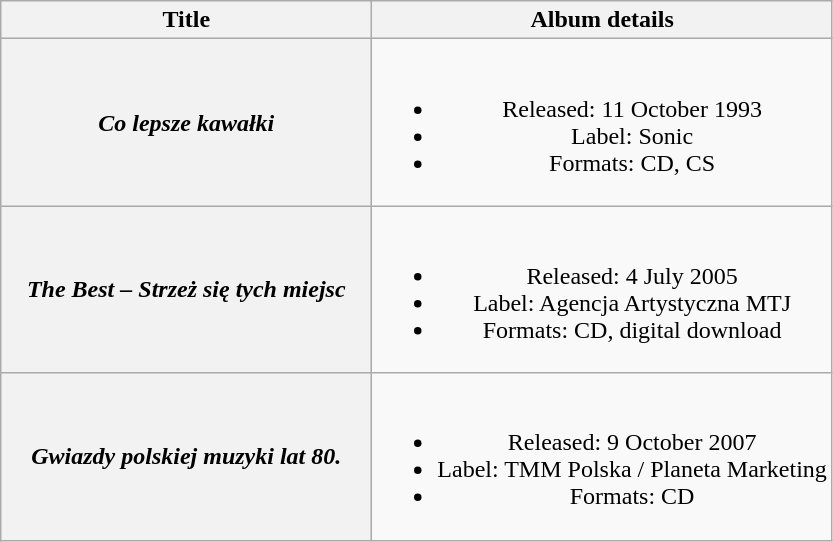<table class="wikitable plainrowheaders" style="text-align:center;">
<tr>
<th scope="col" style="width:15em;">Title</th>
<th scope="col">Album details</th>
</tr>
<tr>
<th scope="row"><em>Co lepsze kawałki</em></th>
<td><br><ul><li>Released: 11 October 1993</li><li>Label: Sonic</li><li>Formats: CD, CS</li></ul></td>
</tr>
<tr>
<th scope="row"><em>The Best – Strzeż się tych miejsc</em></th>
<td><br><ul><li>Released: 4 July 2005</li><li>Label: Agencja Artystyczna MTJ</li><li>Formats: CD, digital download</li></ul></td>
</tr>
<tr>
<th scope="row"><em>Gwiazdy polskiej muzyki lat 80.</em></th>
<td><br><ul><li>Released: 9 October 2007</li><li>Label: TMM Polska / Planeta Marketing</li><li>Formats: CD</li></ul></td>
</tr>
</table>
